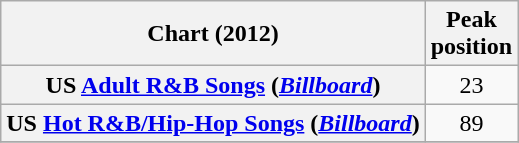<table class="wikitable sortable plainrowheaders">
<tr>
<th scope="col">Chart (2012)</th>
<th scope="col">Peak<br>position</th>
</tr>
<tr>
<th scope="row">US <a href='#'>Adult R&B Songs</a> (<em><a href='#'>Billboard</a></em>)</th>
<td align="center">23</td>
</tr>
<tr>
<th scope="row">US <a href='#'>Hot R&B/Hip-Hop Songs</a> (<em><a href='#'>Billboard</a></em>)</th>
<td align="center">89</td>
</tr>
<tr>
</tr>
</table>
